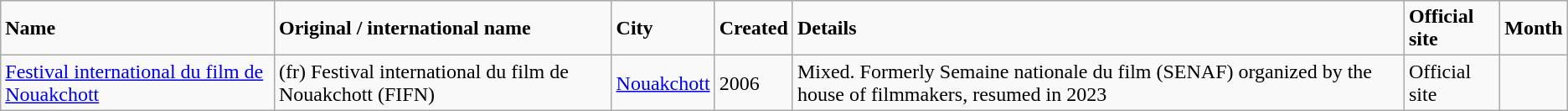<table class="wikitable">
<tr>
<td><strong>Name</strong></td>
<td><strong>Original / international name</strong></td>
<td><strong>City</strong></td>
<td><strong>Created</strong></td>
<td><strong>Details</strong></td>
<td><strong>Official site</strong></td>
<td><strong>Month</strong></td>
</tr>
<tr>
<td><a href='#'>Festival international du film de Nouakchott</a></td>
<td>(fr) Festival international du film de Nouakchott (FIFN)</td>
<td><a href='#'>Nouakchott</a></td>
<td>2006</td>
<td>Mixed. Formerly Semaine nationale du film (SENAF) organized by the house of filmmakers, resumed in 2023</td>
<td>Official site</td>
<td></td>
</tr>
</table>
